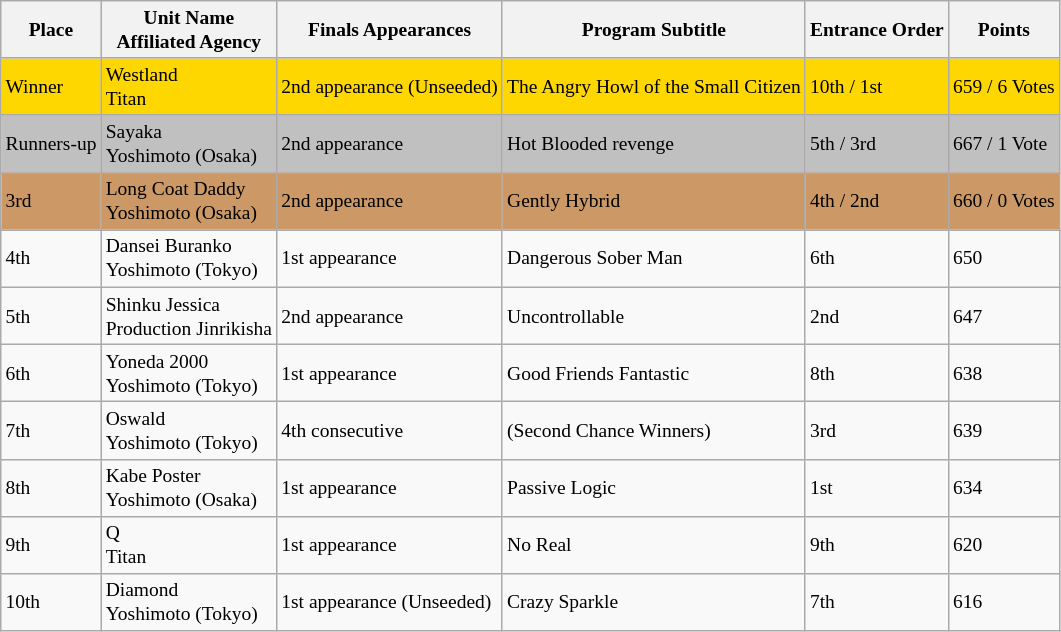<table class="sortable wikitable" style="font-size:small;">
<tr>
<th>Place</th>
<th class="unsortable">Unit Name<br>Affiliated Agency</th>
<th>Finals Appearances</th>
<th class="unsortable">Program Subtitle</th>
<th>Entrance Order</th>
<th>Points</th>
</tr>
<tr style="background-color:gold;">
<td>Winner</td>
<td>Westland<br>Titan</td>
<td>2nd appearance (Unseeded)</td>
<td>The Angry Howl of the Small Citizen</td>
<td>10th / 1st</td>
<td>659 / 6 Votes</td>
</tr>
<tr style="background-color:silver;">
<td>Runners-up</td>
<td>Sayaka<br>Yoshimoto (Osaka)</td>
<td>2nd appearance</td>
<td>Hot Blooded revenge</td>
<td>5th / 3rd</td>
<td>667 / 1 Vote</td>
</tr>
<tr style="background-color:#c96;">
<td>3rd</td>
<td>Long Coat Daddy<br>Yoshimoto (Osaka)</td>
<td>2nd appearance</td>
<td>Gently Hybrid</td>
<td>4th / 2nd</td>
<td>660 / 0 Votes</td>
</tr>
<tr>
<td>4th</td>
<td>Dansei Buranko<br>Yoshimoto (Tokyo)</td>
<td>1st appearance</td>
<td>Dangerous Sober Man</td>
<td>6th</td>
<td>650</td>
</tr>
<tr>
<td>5th</td>
<td>Shinku Jessica<br>Production Jinrikisha</td>
<td>2nd appearance</td>
<td>Uncontrollable</td>
<td>2nd</td>
<td>647</td>
</tr>
<tr>
<td>6th</td>
<td>Yoneda 2000<br>Yoshimoto (Tokyo)</td>
<td>1st appearance</td>
<td>Good Friends Fantastic</td>
<td>8th</td>
<td>638</td>
</tr>
<tr>
<td>7th</td>
<td>Oswald<br>Yoshimoto (Tokyo)</td>
<td>4th consecutive</td>
<td>(Second Chance Winners)</td>
<td>3rd</td>
<td>639</td>
</tr>
<tr>
<td>8th</td>
<td>Kabe Poster<br>Yoshimoto (Osaka)</td>
<td>1st appearance</td>
<td>Passive Logic</td>
<td>1st</td>
<td>634</td>
</tr>
<tr>
<td>9th</td>
<td>Q<br>Titan</td>
<td>1st appearance</td>
<td>No Real</td>
<td>9th</td>
<td>620</td>
</tr>
<tr>
<td>10th</td>
<td>Diamond<br>Yoshimoto (Tokyo)</td>
<td>1st appearance (Unseeded)</td>
<td>Crazy Sparkle</td>
<td>7th</td>
<td>616</td>
</tr>
</table>
